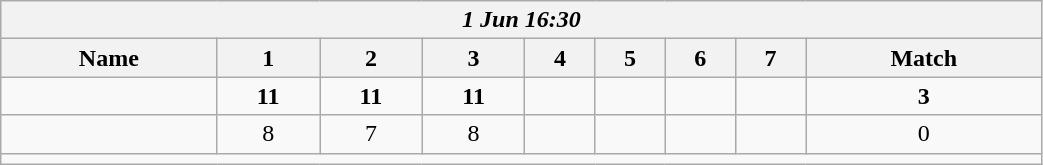<table class=wikitable style="text-align:center; width: 55%">
<tr>
<th colspan=17><em> 1 Jun 16:30</em></th>
</tr>
<tr>
<th>Name</th>
<th>1</th>
<th>2</th>
<th>3</th>
<th>4</th>
<th>5</th>
<th>6</th>
<th>7</th>
<th>Match</th>
</tr>
<tr>
<td style="text-align:left;"><strong></strong></td>
<td><strong>11</strong></td>
<td><strong>11</strong></td>
<td><strong>11</strong></td>
<td></td>
<td></td>
<td></td>
<td></td>
<td><strong>3</strong></td>
</tr>
<tr>
<td style="text-align:left;"></td>
<td>8</td>
<td>7</td>
<td>8</td>
<td></td>
<td></td>
<td></td>
<td></td>
<td>0</td>
</tr>
<tr>
<td colspan=17></td>
</tr>
</table>
